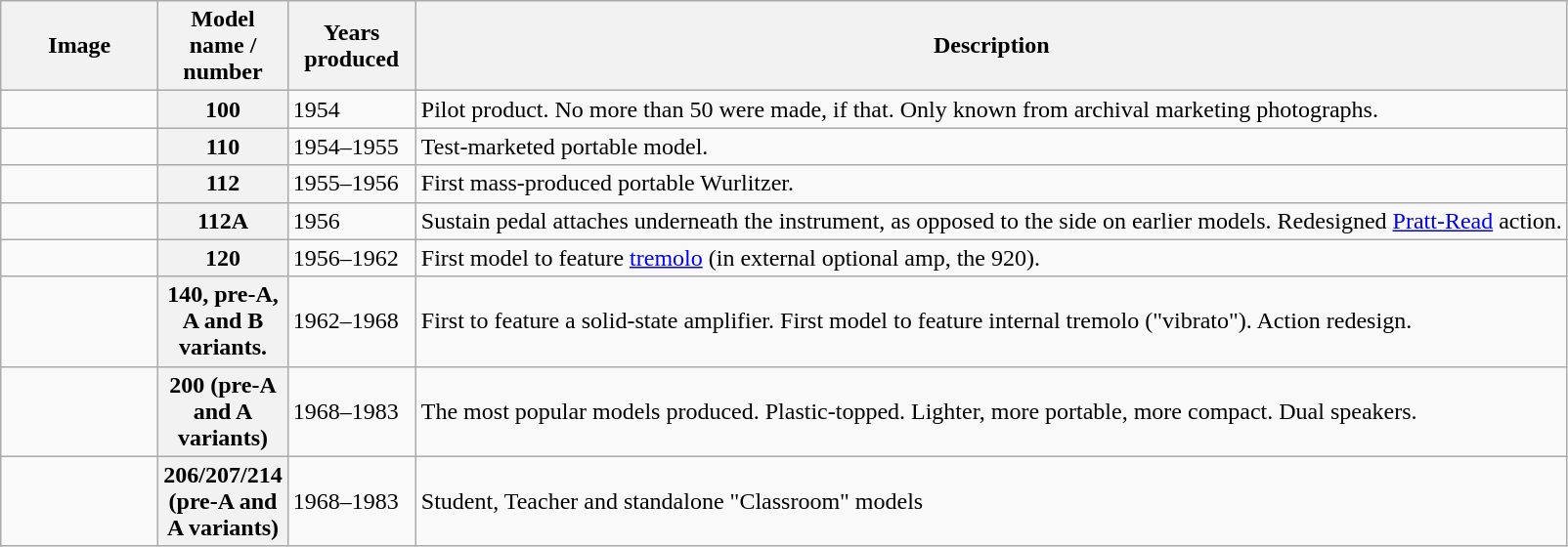<table class="wikitable plainrowheaders sortable">
<tr>
<th scope=col class=unsortable width="100px">Image</th>
<th scope=col width="80px">Model name / number</th>
<th scope=col width="80px">Years produced</th>
<th scope=col class=unsortable width="*">Description</th>
</tr>
<tr>
<td></td>
<th scope=row>100</th>
<td>1954</td>
<td>Pilot product. No more than 50 were made, if that. Only known from archival marketing photographs.</td>
</tr>
<tr>
<td></td>
<th scope=row>110</th>
<td>1954–1955</td>
<td>Test-marketed portable model.</td>
</tr>
<tr>
<td></td>
<th scope=row>112</th>
<td>1955–1956</td>
<td>First mass-produced portable Wurlitzer.</td>
</tr>
<tr>
<td></td>
<th scope=row>112A</th>
<td>1956</td>
<td>Sustain pedal attaches underneath the instrument, as opposed to the side on earlier models. Redesigned <a href='#'>Pratt-Read</a> action.</td>
</tr>
<tr>
<td></td>
<th scope=row>120</th>
<td>1956–1962</td>
<td>First model to feature <a href='#'>tremolo</a> (in external optional amp, the 920).</td>
</tr>
<tr>
<td></td>
<th scope=row>140, pre-A, A and B variants.</th>
<td>1962–1968</td>
<td>First to feature a solid-state amplifier. First model to feature internal tremolo ("vibrato"). Action redesign.</td>
</tr>
<tr>
<td></td>
<th scope=row>200 (pre-A and A variants)</th>
<td>1968–1983</td>
<td>The most popular models produced. Plastic-topped. Lighter, more portable, more compact. Dual speakers.</td>
</tr>
<tr>
<td></td>
<th scope=row>206/207/214 (pre-A and A variants)</th>
<td>1968–1983</td>
<td>Student, Teacher and standalone "Classroom" models</td>
</tr>
</table>
